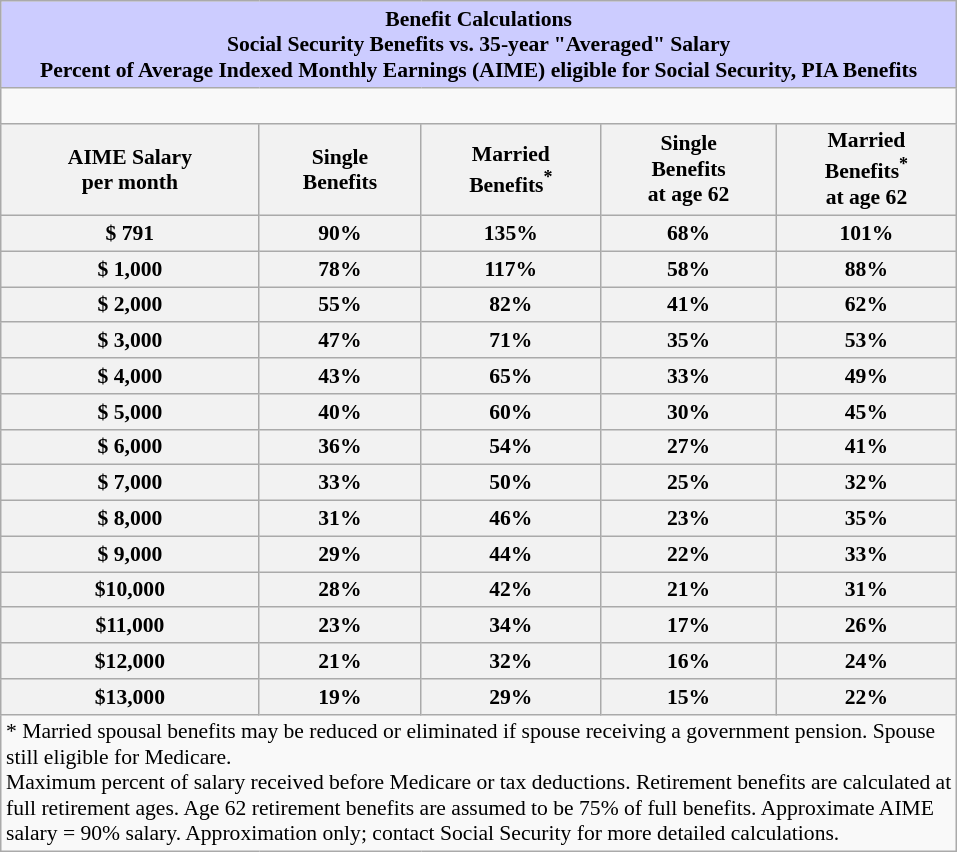<table class="wikitable collapsible" cellpadding="1" cellspacing="1" style="margin:auto; margin:0 0 1em 1em; font-size:90%; float:right;">
<tr>
<th colspan="5" style="background:#ccf; text-align:center;">Benefit Calculations<br>Social Security Benefits vs. 35-year "Averaged" Salary<br>Percent of Average Indexed Monthly Earnings (AIME) eligible for Social Security, PIA Benefits</th>
</tr>
<tr>
<td colspan=5><br></td>
</tr>
<tr>
<th align="right">AIME Salary<br>per month</th>
<th>Single<br>Benefits</th>
<th>Married<br>Benefits<sup>*</sup></th>
<th>Single<br>Benefits<br>at age 62</th>
<th>Married<br>Benefits<sup>*</sup><br>at age 62</th>
</tr>
<tr>
<th align right>$    791</th>
<th>90%</th>
<th>135%</th>
<th>68%</th>
<th>101%</th>
</tr>
<tr>
<th align right>$  1,000</th>
<th>78%</th>
<th>117%</th>
<th>58%</th>
<th>88%</th>
</tr>
<tr>
<th align right>$  2,000</th>
<th>55%</th>
<th>82%</th>
<th>41%</th>
<th>62%</th>
</tr>
<tr>
<th align right>$  3,000</th>
<th>47%</th>
<th>71%</th>
<th>35%</th>
<th>53%</th>
</tr>
<tr>
<th align right>$  4,000</th>
<th>43%</th>
<th>65%</th>
<th>33%</th>
<th>49%</th>
</tr>
<tr>
<th align right>$  5,000</th>
<th>40%</th>
<th>60%</th>
<th>30%</th>
<th>45%</th>
</tr>
<tr>
<th align right>$  6,000</th>
<th>36%</th>
<th>54%</th>
<th>27%</th>
<th>41%</th>
</tr>
<tr>
<th align right>$  7,000</th>
<th>33%</th>
<th>50%</th>
<th>25%</th>
<th>32%</th>
</tr>
<tr>
<th align right>$  8,000</th>
<th>31%</th>
<th>46%</th>
<th>23%</th>
<th>35%</th>
</tr>
<tr>
<th align right>$  9,000</th>
<th>29%</th>
<th>44%</th>
<th>22%</th>
<th>33%</th>
</tr>
<tr>
<th align right>$10,000</th>
<th>28%</th>
<th>42%</th>
<th>21%</th>
<th>31%</th>
</tr>
<tr>
<th align right>$11,000</th>
<th>23%</th>
<th>34%</th>
<th>17%</th>
<th>26%</th>
</tr>
<tr>
<th align right>$12,000</th>
<th>21%</th>
<th>32%</th>
<th>16%</th>
<th>24%</th>
</tr>
<tr>
<th align right>$13,000</th>
<th>19%</th>
<th>29%</th>
<th>15%</th>
<th>22%</th>
</tr>
<tr>
<td colspan="5" style="text-align:left;" font-size: 80%>* Married spousal benefits may be reduced or eliminated if spouse receiving a government pension. Spouse<br>still eligible for Medicare.<br>Maximum percent of salary received before Medicare or tax deductions. Retirement benefits are calculated at<br>full retirement ages. Age 62 retirement benefits are assumed to be 75% of full benefits. Approximate AIME<br>salary = 90% salary. Approximation only; contact Social Security for more detailed calculations.</td>
</tr>
</table>
